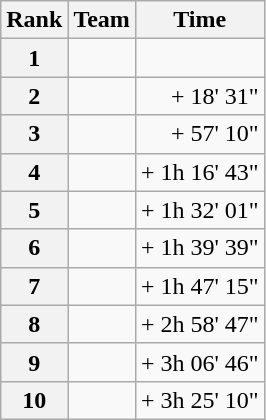<table class="wikitable">
<tr>
<th scope="col">Rank</th>
<th scope="col">Team</th>
<th scope="col">Time</th>
</tr>
<tr>
<th scope="row">1</th>
<td>  </td>
<td></td>
</tr>
<tr>
<th scope="row">2</th>
<td> </td>
<td style="text-align:right;">+ 18' 31"</td>
</tr>
<tr>
<th scope="row">3</th>
<td> </td>
<td style="text-align:right;">+ 57' 10"</td>
</tr>
<tr>
<th scope="row">4</th>
<td> </td>
<td style="text-align:right;">+ 1h 16' 43"</td>
</tr>
<tr>
<th scope="row">5</th>
<td> </td>
<td style="text-align:right;">+ 1h 32' 01"</td>
</tr>
<tr>
<th scope="row">6</th>
<td> </td>
<td style="text-align:right;">+ 1h 39' 39"</td>
</tr>
<tr>
<th scope="row">7</th>
<td> </td>
<td style="text-align:right;">+ 1h 47' 15"</td>
</tr>
<tr>
<th scope="row">8</th>
<td> </td>
<td style="text-align:right;">+ 2h 58' 47"</td>
</tr>
<tr>
<th scope="row">9</th>
<td> </td>
<td style="text-align:right;">+ 3h 06' 46"</td>
</tr>
<tr>
<th scope="row">10</th>
<td> </td>
<td style="text-align:right;">+ 3h 25' 10"</td>
</tr>
</table>
